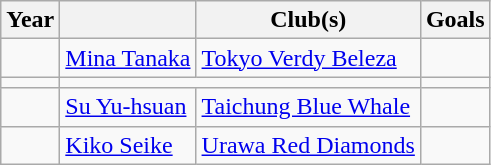<table class="wikitable sortable">
<tr>
<th>Year</th>
<th></th>
<th>Club(s)</th>
<th>Goals</th>
</tr>
<tr>
<td></td>
<td> <a href='#'>Mina Tanaka</a></td>
<td> <a href='#'>Tokyo Verdy Beleza</a></td>
<td></td>
</tr>
<tr>
<td></td>
<td colspan="2"></td>
<td></td>
</tr>
<tr>
<td></td>
<td> <a href='#'>Su Yu-hsuan</a></td>
<td> <a href='#'>Taichung Blue Whale</a></td>
<td></td>
</tr>
<tr>
<td></td>
<td> <a href='#'>Kiko Seike</a></td>
<td> <a href='#'>Urawa Red Diamonds</a></td>
<td></td>
</tr>
</table>
